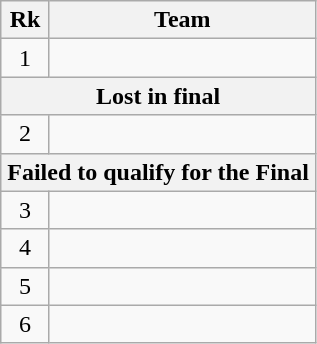<table class=wikitable style=text-align:center>
<tr>
<th width=25>Rk</th>
<th width=170>Team</th>
</tr>
<tr>
<td>1</td>
<td align=left></td>
</tr>
<tr>
<th colspan="6">Lost in final</th>
</tr>
<tr>
<td>2</td>
<td align=left></td>
</tr>
<tr>
<th colspan="6">Failed to qualify for the Final</th>
</tr>
<tr>
<td>3</td>
<td align=left></td>
</tr>
<tr>
<td>4</td>
<td align=left></td>
</tr>
<tr>
<td>5</td>
<td align=left></td>
</tr>
<tr>
<td>6</td>
<td align=left></td>
</tr>
</table>
